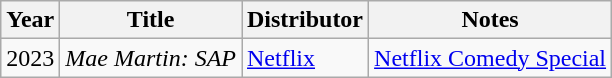<table class="wikitable sortable">
<tr>
<th>Year</th>
<th>Title</th>
<th>Distributor</th>
<th class=unsortable>Notes</th>
</tr>
<tr>
<td>2023</td>
<td><em>Mae Martin: SAP</em></td>
<td><a href='#'>Netflix</a></td>
<td><a href='#'>Netflix Comedy Special</a></td>
</tr>
</table>
